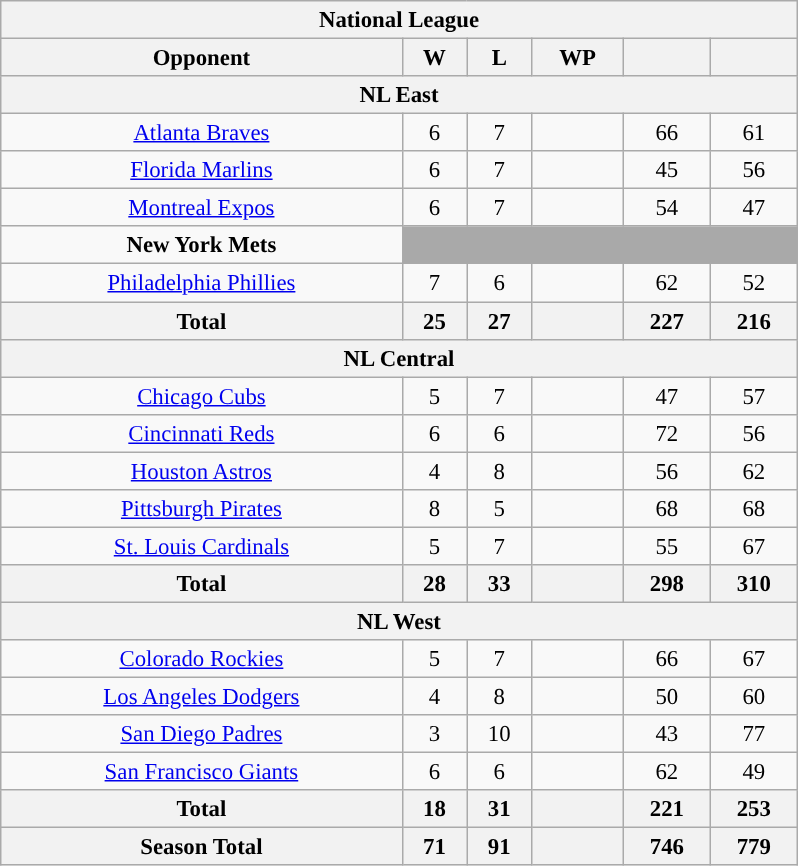<table class="wikitable" style="font-size:95%; text-align:center; width:35em;margin: 0.5em auto;">
<tr>
<th colspan="7">National League</th>
</tr>
<tr>
<th>Opponent</th>
<th>W</th>
<th>L</th>
<th>WP</th>
<th></th>
<th></th>
</tr>
<tr>
<th colspan="7">NL East</th>
</tr>
<tr>
<td><a href='#'>Atlanta Braves</a></td>
<td>6</td>
<td>7</td>
<td></td>
<td>66</td>
<td>61</td>
</tr>
<tr>
<td><a href='#'>Florida Marlins</a></td>
<td>6</td>
<td>7</td>
<td></td>
<td>45</td>
<td>56</td>
</tr>
<tr>
<td><a href='#'>Montreal Expos</a></td>
<td>6</td>
<td>7</td>
<td></td>
<td>54</td>
<td>47</td>
</tr>
<tr>
<td><strong>New York Mets</strong></td>
<td colspan=5 style="background:darkgray;"></td>
</tr>
<tr>
<td><a href='#'>Philadelphia Phillies</a></td>
<td>7</td>
<td>6</td>
<td></td>
<td>62</td>
<td>52</td>
</tr>
<tr>
<th>Total</th>
<th>25</th>
<th>27</th>
<th></th>
<th>227</th>
<th>216</th>
</tr>
<tr>
<th colspan="7">NL Central</th>
</tr>
<tr>
<td><a href='#'>Chicago Cubs</a></td>
<td>5</td>
<td>7</td>
<td></td>
<td>47</td>
<td>57</td>
</tr>
<tr>
<td><a href='#'>Cincinnati Reds</a></td>
<td>6</td>
<td>6</td>
<td></td>
<td>72</td>
<td>56</td>
</tr>
<tr>
<td><a href='#'>Houston Astros</a></td>
<td>4</td>
<td>8</td>
<td></td>
<td>56</td>
<td>62</td>
</tr>
<tr>
<td><a href='#'>Pittsburgh Pirates</a></td>
<td>8</td>
<td>5</td>
<td></td>
<td>68</td>
<td>68</td>
</tr>
<tr>
<td><a href='#'>St. Louis Cardinals</a></td>
<td>5</td>
<td>7</td>
<td></td>
<td>55</td>
<td>67</td>
</tr>
<tr>
<th>Total</th>
<th>28</th>
<th>33</th>
<th></th>
<th>298</th>
<th>310</th>
</tr>
<tr>
<th colspan="7">NL West</th>
</tr>
<tr>
<td><a href='#'>Colorado Rockies</a></td>
<td>5</td>
<td>7</td>
<td></td>
<td>66</td>
<td>67</td>
</tr>
<tr>
<td><a href='#'>Los Angeles Dodgers</a></td>
<td>4</td>
<td>8</td>
<td></td>
<td>50</td>
<td>60</td>
</tr>
<tr>
<td><a href='#'>San Diego Padres</a></td>
<td>3</td>
<td>10</td>
<td></td>
<td>43</td>
<td>77</td>
</tr>
<tr>
<td><a href='#'>San Francisco Giants</a></td>
<td>6</td>
<td>6</td>
<td></td>
<td>62</td>
<td>49</td>
</tr>
<tr>
<th>Total</th>
<th>18</th>
<th>31</th>
<th></th>
<th>221</th>
<th>253</th>
</tr>
<tr>
<th>Season Total</th>
<th>71</th>
<th>91</th>
<th></th>
<th>746</th>
<th>779</th>
</tr>
</table>
